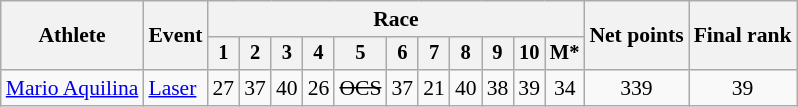<table class="wikitable" style="font-size:90%">
<tr>
<th rowspan=2>Athlete</th>
<th rowspan=2>Event</th>
<th colspan=11>Race</th>
<th rowspan=2>Net points</th>
<th rowspan=2>Final rank</th>
</tr>
<tr style="font-size:95%">
<th>1</th>
<th>2</th>
<th>3</th>
<th>4</th>
<th>5</th>
<th>6</th>
<th>7</th>
<th>8</th>
<th>9</th>
<th>10</th>
<th>M*</th>
</tr>
<tr align=center>
<td align=left><a href='#'>Mario Aquilina</a></td>
<td align=left><a href='#'>Laser</a></td>
<td>27</td>
<td>37</td>
<td>40</td>
<td>26</td>
<td><s>OCS</s></td>
<td>37</td>
<td>21</td>
<td>40</td>
<td>38</td>
<td>39</td>
<td>34</td>
<td>339</td>
<td>39</td>
</tr>
</table>
